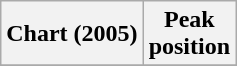<table class="wikitable">
<tr>
<th>Chart (2005)</th>
<th>Peak<br>position</th>
</tr>
<tr>
</tr>
</table>
